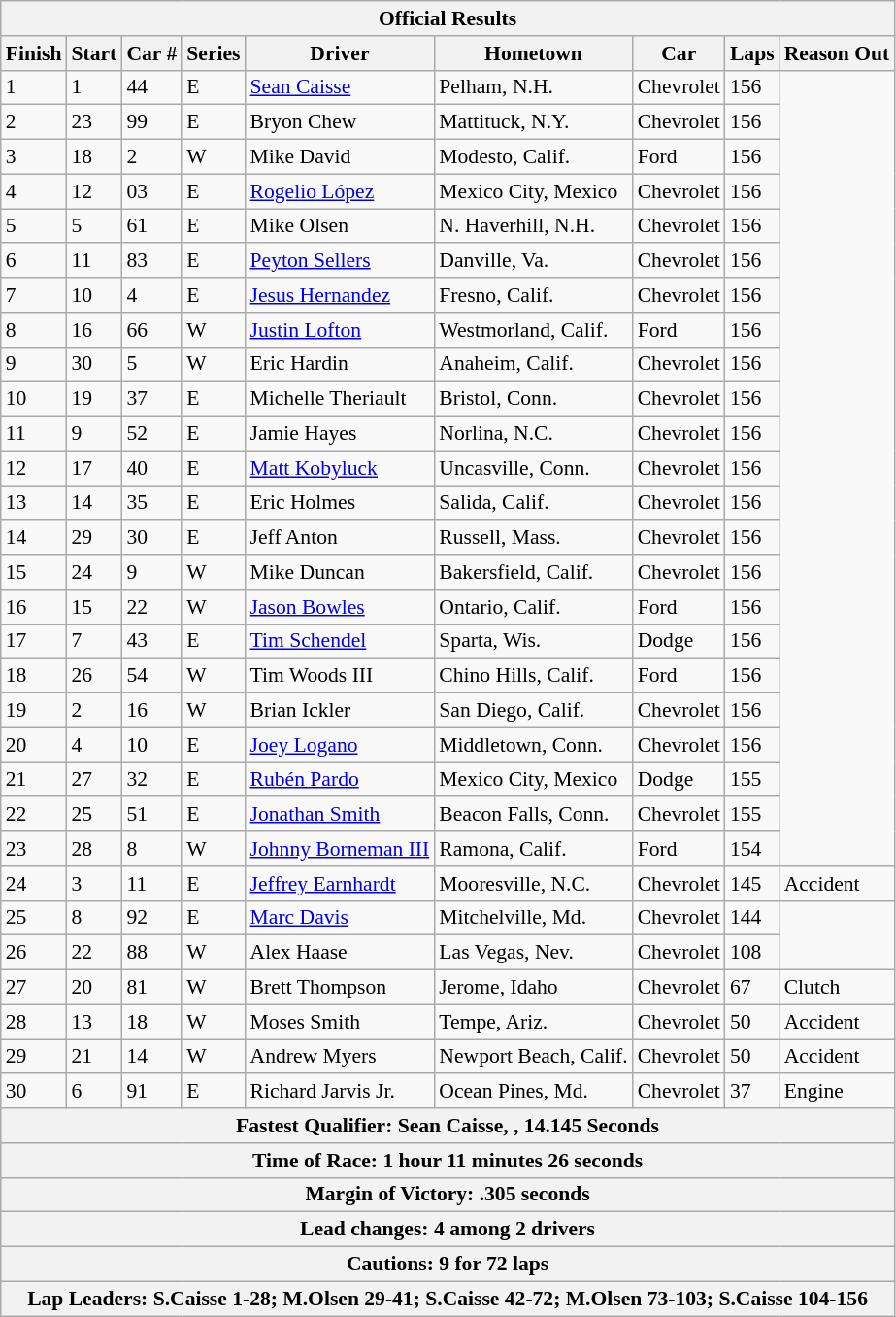<table class="wikitable" style="font-size: 90%;">
<tr>
<th colspan=9>Official Results</th>
</tr>
<tr>
<th>Finish</th>
<th>Start</th>
<th>Car #</th>
<th>Series</th>
<th>Driver</th>
<th>Hometown</th>
<th>Car</th>
<th>Laps</th>
<th>Reason Out</th>
</tr>
<tr>
<td>1</td>
<td>1</td>
<td>44</td>
<td>E</td>
<td><a href='#'>Sean Caisse</a></td>
<td>Pelham, N.H.</td>
<td>Chevrolet</td>
<td>156</td>
</tr>
<tr>
<td>2</td>
<td>23</td>
<td>99</td>
<td>E</td>
<td>Bryon Chew</td>
<td>Mattituck, N.Y.</td>
<td>Chevrolet</td>
<td>156</td>
</tr>
<tr>
<td>3</td>
<td>18</td>
<td>2</td>
<td>W</td>
<td>Mike David</td>
<td>Modesto, Calif.</td>
<td>Ford</td>
<td>156</td>
</tr>
<tr>
<td>4</td>
<td>12</td>
<td>03</td>
<td>E</td>
<td><a href='#'>Rogelio López</a></td>
<td>Mexico City, Mexico</td>
<td>Chevrolet</td>
<td>156</td>
</tr>
<tr>
<td>5</td>
<td>5</td>
<td>61</td>
<td>E</td>
<td>Mike Olsen</td>
<td>N. Haverhill, N.H.</td>
<td>Chevrolet</td>
<td>156</td>
</tr>
<tr>
<td>6</td>
<td>11</td>
<td>83</td>
<td>E</td>
<td><a href='#'>Peyton Sellers</a></td>
<td>Danville, Va.</td>
<td>Chevrolet</td>
<td>156</td>
</tr>
<tr>
<td>7</td>
<td>10</td>
<td>4</td>
<td>E</td>
<td><a href='#'>Jesus Hernandez</a></td>
<td>Fresno, Calif.</td>
<td>Chevrolet</td>
<td>156</td>
</tr>
<tr>
<td>8</td>
<td>16</td>
<td>66</td>
<td>W</td>
<td><a href='#'>Justin Lofton</a></td>
<td>Westmorland, Calif.</td>
<td>Ford</td>
<td>156</td>
</tr>
<tr>
<td>9</td>
<td>30</td>
<td>5</td>
<td>W</td>
<td>Eric Hardin</td>
<td>Anaheim, Calif.</td>
<td>Chevrolet</td>
<td>156</td>
</tr>
<tr>
<td>10</td>
<td>19</td>
<td>37</td>
<td>E</td>
<td>Michelle Theriault</td>
<td>Bristol, Conn.</td>
<td>Chevrolet</td>
<td>156</td>
</tr>
<tr>
<td>11</td>
<td>9</td>
<td>52</td>
<td>E</td>
<td>Jamie Hayes</td>
<td>Norlina, N.C.</td>
<td>Chevrolet</td>
<td>156</td>
</tr>
<tr>
<td>12</td>
<td>17</td>
<td>40</td>
<td>E</td>
<td><a href='#'>Matt Kobyluck</a></td>
<td>Uncasville, Conn.</td>
<td>Chevrolet</td>
<td>156</td>
</tr>
<tr>
<td>13</td>
<td>14</td>
<td>35</td>
<td>E</td>
<td>Eric Holmes</td>
<td>Salida, Calif.</td>
<td>Chevrolet</td>
<td>156</td>
</tr>
<tr>
<td>14</td>
<td>29</td>
<td>30</td>
<td>E</td>
<td>Jeff Anton</td>
<td>Russell, Mass.</td>
<td>Chevrolet</td>
<td>156</td>
</tr>
<tr>
<td>15</td>
<td>24</td>
<td>9</td>
<td>W</td>
<td>Mike Duncan</td>
<td>Bakersfield, Calif.</td>
<td>Chevrolet</td>
<td>156</td>
</tr>
<tr>
<td>16</td>
<td>15</td>
<td>22</td>
<td>W</td>
<td><a href='#'>Jason Bowles</a></td>
<td>Ontario, Calif.</td>
<td>Ford</td>
<td>156</td>
</tr>
<tr>
<td>17</td>
<td>7</td>
<td>43</td>
<td>E</td>
<td><a href='#'>Tim Schendel</a></td>
<td>Sparta, Wis.</td>
<td>Dodge</td>
<td>156</td>
</tr>
<tr>
<td>18</td>
<td>26</td>
<td>54</td>
<td>W</td>
<td>Tim Woods III</td>
<td>Chino Hills, Calif.</td>
<td>Ford</td>
<td>156</td>
</tr>
<tr>
<td>19</td>
<td>2</td>
<td>16</td>
<td>W</td>
<td>Brian Ickler</td>
<td>San Diego, Calif.</td>
<td>Chevrolet</td>
<td>156</td>
</tr>
<tr>
<td>20</td>
<td>4</td>
<td>10</td>
<td>E</td>
<td><a href='#'>Joey Logano</a></td>
<td>Middletown, Conn.</td>
<td>Chevrolet</td>
<td>156</td>
</tr>
<tr>
<td>21</td>
<td>27</td>
<td>32</td>
<td>E</td>
<td><a href='#'>Rubén Pardo</a></td>
<td>Mexico City, Mexico</td>
<td>Dodge</td>
<td>155</td>
</tr>
<tr>
<td>22</td>
<td>25</td>
<td>51</td>
<td>E</td>
<td><a href='#'>Jonathan Smith</a></td>
<td>Beacon Falls, Conn.</td>
<td>Chevrolet</td>
<td>155</td>
</tr>
<tr>
<td>23</td>
<td>28</td>
<td>8</td>
<td>W</td>
<td><a href='#'>Johnny Borneman III</a></td>
<td>Ramona, Calif.</td>
<td>Ford</td>
<td>154</td>
</tr>
<tr>
<td>24</td>
<td>3</td>
<td>11</td>
<td>E</td>
<td><a href='#'>Jeffrey Earnhardt</a></td>
<td>Mooresville, N.C.</td>
<td>Chevrolet</td>
<td>145</td>
<td>Accident</td>
</tr>
<tr>
<td>25</td>
<td>8</td>
<td>92</td>
<td>E</td>
<td><a href='#'>Marc Davis</a></td>
<td>Mitchelville, Md.</td>
<td>Chevrolet</td>
<td>144</td>
</tr>
<tr>
<td>26</td>
<td>22</td>
<td>88</td>
<td>W</td>
<td>Alex Haase</td>
<td>Las Vegas, Nev.</td>
<td>Chevrolet</td>
<td>108</td>
</tr>
<tr>
<td>27</td>
<td>20</td>
<td>81</td>
<td>W</td>
<td>Brett Thompson</td>
<td>Jerome, Idaho</td>
<td>Chevrolet</td>
<td>67</td>
<td>Clutch</td>
</tr>
<tr>
<td>28</td>
<td>13</td>
<td>18</td>
<td>W</td>
<td>Moses Smith</td>
<td>Tempe, Ariz.</td>
<td>Chevrolet</td>
<td>50</td>
<td>Accident</td>
</tr>
<tr>
<td>29</td>
<td>21</td>
<td>14</td>
<td>W</td>
<td>Andrew Myers</td>
<td>Newport Beach, Calif.</td>
<td>Chevrolet</td>
<td>50</td>
<td>Accident</td>
</tr>
<tr>
<td>30</td>
<td>6</td>
<td>91</td>
<td>E</td>
<td>Richard Jarvis Jr.</td>
<td>Ocean Pines, Md.</td>
<td>Chevrolet</td>
<td>37</td>
<td>Engine</td>
</tr>
<tr>
<th colspan=9>Fastest Qualifier: Sean Caisse, , 14.145 Seconds</th>
</tr>
<tr>
<th colspan=9>Time of Race: 1 hour 11 minutes 26 seconds</th>
</tr>
<tr>
<th colspan=9>Margin of Victory: .305 seconds</th>
</tr>
<tr>
<th colspan=9>Lead changes: 4 among 2 drivers</th>
</tr>
<tr>
<th colspan=9>Cautions: 9 for 72 laps</th>
</tr>
<tr>
<th colspan=9>Lap Leaders: S.Caisse 1-28; M.Olsen 29-41; S.Caisse 42-72; M.Olsen 73-103; S.Caisse 104-156</th>
</tr>
</table>
